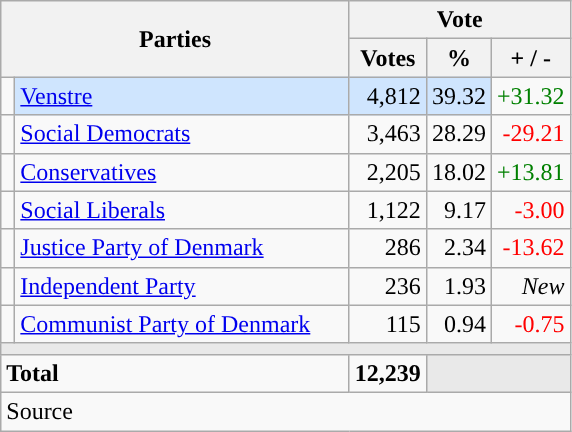<table class="wikitable" style="text-align:right;">
<tr>
<th style="text-align:centre;" rowspan="2" colspan="2" width="225">Parties</th>
<th colspan="3">Vote</th>
</tr>
<tr>
<th width="15">Votes</th>
<th width="15">%</th>
<th width="15">+ / -</th>
</tr>
<tr>
<td width="2" style="color:inherit;background:"></td>
<td bgcolor=#cfe5fe  align="left"><a href='#'>Venstre</a></td>
<td bgcolor=#cfe5fe>4,812</td>
<td bgcolor=#cfe5fe>39.32</td>
<td style=color:green;>+31.32</td>
</tr>
<tr>
<td width="2" style="color:inherit;background:"></td>
<td align="left"><a href='#'>Social Democrats</a></td>
<td>3,463</td>
<td>28.29</td>
<td style=color:red;>-29.21</td>
</tr>
<tr>
<td width="2" style="color:inherit;background:"></td>
<td align="left"><a href='#'>Conservatives</a></td>
<td>2,205</td>
<td>18.02</td>
<td style=color:green;>+13.81</td>
</tr>
<tr>
<td width="2" style="color:inherit;background:"></td>
<td align="left"><a href='#'>Social Liberals</a></td>
<td>1,122</td>
<td>9.17</td>
<td style=color:red;>-3.00</td>
</tr>
<tr>
<td width="2" style="color:inherit;background:"></td>
<td align="left"><a href='#'>Justice Party of Denmark</a></td>
<td>286</td>
<td>2.34</td>
<td style=color:red;>-13.62</td>
</tr>
<tr>
<td width="2" style="color:inherit;background:"></td>
<td align="left"><a href='#'>Independent Party</a></td>
<td>236</td>
<td>1.93</td>
<td><em>New</em></td>
</tr>
<tr>
<td width="2" style="color:inherit;background:"></td>
<td align="left"><a href='#'>Communist Party of Denmark</a></td>
<td>115</td>
<td>0.94</td>
<td style=color:red;>-0.75</td>
</tr>
<tr>
<td colspan="7" bgcolor="#E9E9E9"></td>
</tr>
<tr>
<td align="left" colspan="2"><strong>Total</strong></td>
<td><strong>12,239</strong></td>
<td bgcolor="#E9E9E9" colspan="2"></td>
</tr>
<tr>
<td align="left" colspan="6">Source</td>
</tr>
</table>
